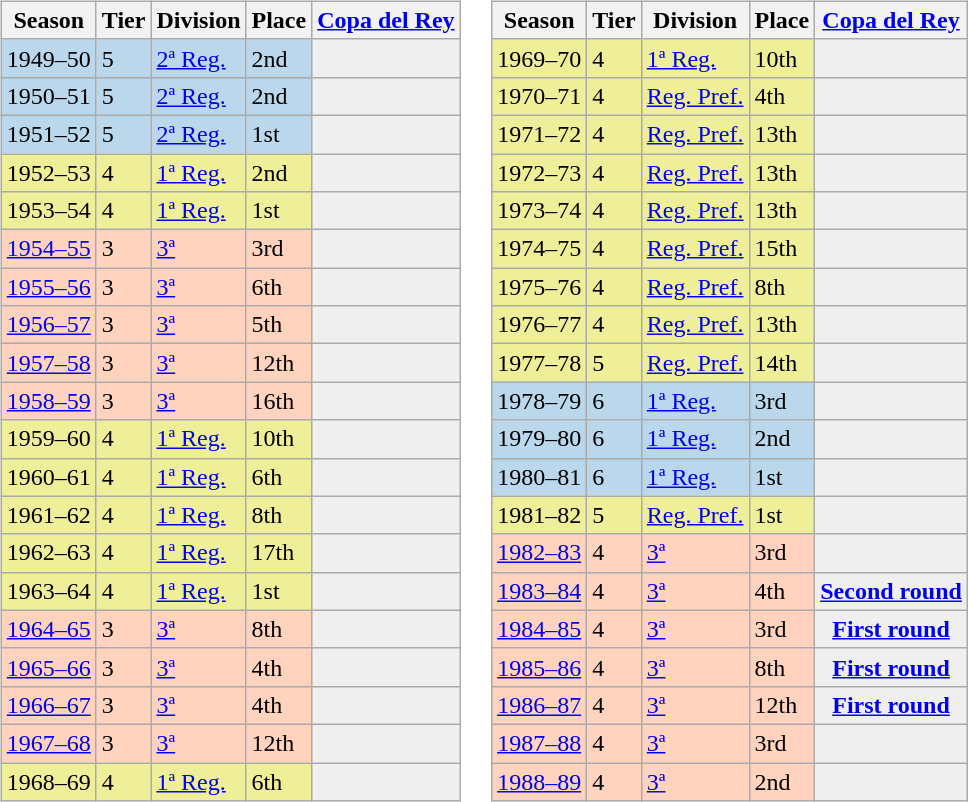<table>
<tr>
<td valign="top" width=0%><br><table class="wikitable">
<tr style="background:#f0f6fa;">
<th>Season</th>
<th>Tier</th>
<th>Division</th>
<th>Place</th>
<th><a href='#'>Copa del Rey</a></th>
</tr>
<tr>
<td style="background:#BBD7EC;">1949–50</td>
<td style="background:#BBD7EC;">5</td>
<td style="background:#BBD7EC;"><a href='#'>2ª Reg.</a></td>
<td style="background:#BBD7EC;">2nd</td>
<th style="background:#efefef;"></th>
</tr>
<tr>
<td style="background:#BBD7EC;">1950–51</td>
<td style="background:#BBD7EC;">5</td>
<td style="background:#BBD7EC;"><a href='#'>2ª Reg.</a></td>
<td style="background:#BBD7EC;">2nd</td>
<th style="background:#efefef;"></th>
</tr>
<tr>
<td style="background:#BBD7EC;">1951–52</td>
<td style="background:#BBD7EC;">5</td>
<td style="background:#BBD7EC;"><a href='#'>2ª Reg.</a></td>
<td style="background:#BBD7EC;">1st</td>
<th style="background:#efefef;"></th>
</tr>
<tr>
<td style="background:#EFEF99;">1952–53</td>
<td style="background:#EFEF99;">4</td>
<td style="background:#EFEF99;"><a href='#'>1ª Reg.</a></td>
<td style="background:#EFEF99;">2nd</td>
<th style="background:#efefef;"></th>
</tr>
<tr>
<td style="background:#EFEF99;">1953–54</td>
<td style="background:#EFEF99;">4</td>
<td style="background:#EFEF99;"><a href='#'>1ª Reg.</a></td>
<td style="background:#EFEF99;">1st</td>
<th style="background:#efefef;"></th>
</tr>
<tr>
<td style="background:#FFD3BD;"><a href='#'>1954–55</a></td>
<td style="background:#FFD3BD;">3</td>
<td style="background:#FFD3BD;"><a href='#'>3ª</a></td>
<td style="background:#FFD3BD;">3rd</td>
<th style="background:#efefef;"></th>
</tr>
<tr>
<td style="background:#FFD3BD;"><a href='#'>1955–56</a></td>
<td style="background:#FFD3BD;">3</td>
<td style="background:#FFD3BD;"><a href='#'>3ª</a></td>
<td style="background:#FFD3BD;">6th</td>
<th style="background:#efefef;"></th>
</tr>
<tr>
<td style="background:#FFD3BD;"><a href='#'>1956–57</a></td>
<td style="background:#FFD3BD;">3</td>
<td style="background:#FFD3BD;"><a href='#'>3ª</a></td>
<td style="background:#FFD3BD;">5th</td>
<th style="background:#efefef;"></th>
</tr>
<tr>
<td style="background:#FFD3BD;"><a href='#'>1957–58</a></td>
<td style="background:#FFD3BD;">3</td>
<td style="background:#FFD3BD;"><a href='#'>3ª</a></td>
<td style="background:#FFD3BD;">12th</td>
<th style="background:#efefef;"></th>
</tr>
<tr>
<td style="background:#FFD3BD;"><a href='#'>1958–59</a></td>
<td style="background:#FFD3BD;">3</td>
<td style="background:#FFD3BD;"><a href='#'>3ª</a></td>
<td style="background:#FFD3BD;">16th</td>
<th style="background:#efefef;"></th>
</tr>
<tr>
<td style="background:#EFEF99;">1959–60</td>
<td style="background:#EFEF99;">4</td>
<td style="background:#EFEF99;"><a href='#'>1ª Reg.</a></td>
<td style="background:#EFEF99;">10th</td>
<th style="background:#efefef;"></th>
</tr>
<tr>
<td style="background:#EFEF99;">1960–61</td>
<td style="background:#EFEF99;">4</td>
<td style="background:#EFEF99;"><a href='#'>1ª Reg.</a></td>
<td style="background:#EFEF99;">6th</td>
<th style="background:#efefef;"></th>
</tr>
<tr>
<td style="background:#EFEF99;">1961–62</td>
<td style="background:#EFEF99;">4</td>
<td style="background:#EFEF99;"><a href='#'>1ª Reg.</a></td>
<td style="background:#EFEF99;">8th</td>
<th style="background:#efefef;"></th>
</tr>
<tr>
<td style="background:#EFEF99;">1962–63</td>
<td style="background:#EFEF99;">4</td>
<td style="background:#EFEF99;"><a href='#'>1ª Reg.</a></td>
<td style="background:#EFEF99;">17th</td>
<th style="background:#efefef;"></th>
</tr>
<tr>
<td style="background:#EFEF99;">1963–64</td>
<td style="background:#EFEF99;">4</td>
<td style="background:#EFEF99;"><a href='#'>1ª Reg.</a></td>
<td style="background:#EFEF99;">1st</td>
<th style="background:#efefef;"></th>
</tr>
<tr>
<td style="background:#FFD3BD;"><a href='#'>1964–65</a></td>
<td style="background:#FFD3BD;">3</td>
<td style="background:#FFD3BD;"><a href='#'>3ª</a></td>
<td style="background:#FFD3BD;">8th</td>
<th style="background:#efefef;"></th>
</tr>
<tr>
<td style="background:#FFD3BD;"><a href='#'>1965–66</a></td>
<td style="background:#FFD3BD;">3</td>
<td style="background:#FFD3BD;"><a href='#'>3ª</a></td>
<td style="background:#FFD3BD;">4th</td>
<th style="background:#efefef;"></th>
</tr>
<tr>
<td style="background:#FFD3BD;"><a href='#'>1966–67</a></td>
<td style="background:#FFD3BD;">3</td>
<td style="background:#FFD3BD;"><a href='#'>3ª</a></td>
<td style="background:#FFD3BD;">4th</td>
<th style="background:#efefef;"></th>
</tr>
<tr>
<td style="background:#FFD3BD;"><a href='#'>1967–68</a></td>
<td style="background:#FFD3BD;">3</td>
<td style="background:#FFD3BD;"><a href='#'>3ª</a></td>
<td style="background:#FFD3BD;">12th</td>
<th style="background:#efefef;"></th>
</tr>
<tr>
<td style="background:#EFEF99;">1968–69</td>
<td style="background:#EFEF99;">4</td>
<td style="background:#EFEF99;"><a href='#'>1ª Reg.</a></td>
<td style="background:#EFEF99;">6th</td>
<th style="background:#efefef;"></th>
</tr>
</table>
</td>
<td valign="top" width=0%><br><table class="wikitable">
<tr style="background:#f0f6fa;">
<th>Season</th>
<th>Tier</th>
<th>Division</th>
<th>Place</th>
<th><a href='#'>Copa del Rey</a></th>
</tr>
<tr>
<td style="background:#EFEF99;">1969–70</td>
<td style="background:#EFEF99;">4</td>
<td style="background:#EFEF99;"><a href='#'>1ª Reg.</a></td>
<td style="background:#EFEF99;">10th</td>
<th style="background:#efefef;"></th>
</tr>
<tr>
<td style="background:#EFEF99;">1970–71</td>
<td style="background:#EFEF99;">4</td>
<td style="background:#EFEF99;"><a href='#'>Reg. Pref.</a></td>
<td style="background:#EFEF99;">4th</td>
<th style="background:#efefef;"></th>
</tr>
<tr>
<td style="background:#EFEF99;">1971–72</td>
<td style="background:#EFEF99;">4</td>
<td style="background:#EFEF99;"><a href='#'>Reg. Pref.</a></td>
<td style="background:#EFEF99;">13th</td>
<th style="background:#efefef;"></th>
</tr>
<tr>
<td style="background:#EFEF99;">1972–73</td>
<td style="background:#EFEF99;">4</td>
<td style="background:#EFEF99;"><a href='#'>Reg. Pref.</a></td>
<td style="background:#EFEF99;">13th</td>
<th style="background:#efefef;"></th>
</tr>
<tr>
<td style="background:#EFEF99;">1973–74</td>
<td style="background:#EFEF99;">4</td>
<td style="background:#EFEF99;"><a href='#'>Reg. Pref.</a></td>
<td style="background:#EFEF99;">13th</td>
<th style="background:#efefef;"></th>
</tr>
<tr>
<td style="background:#EFEF99;">1974–75</td>
<td style="background:#EFEF99;">4</td>
<td style="background:#EFEF99;"><a href='#'>Reg. Pref.</a></td>
<td style="background:#EFEF99;">15th</td>
<th style="background:#efefef;"></th>
</tr>
<tr>
<td style="background:#EFEF99;">1975–76</td>
<td style="background:#EFEF99;">4</td>
<td style="background:#EFEF99;"><a href='#'>Reg. Pref.</a></td>
<td style="background:#EFEF99;">8th</td>
<th style="background:#efefef;"></th>
</tr>
<tr>
<td style="background:#EFEF99;">1976–77</td>
<td style="background:#EFEF99;">4</td>
<td style="background:#EFEF99;"><a href='#'>Reg. Pref.</a></td>
<td style="background:#EFEF99;">13th</td>
<th style="background:#efefef;"></th>
</tr>
<tr>
<td style="background:#EFEF99;">1977–78</td>
<td style="background:#EFEF99;">5</td>
<td style="background:#EFEF99;"><a href='#'>Reg. Pref.</a></td>
<td style="background:#EFEF99;">14th</td>
<th style="background:#efefef;"></th>
</tr>
<tr>
<td style="background:#BBD7EC;">1978–79</td>
<td style="background:#BBD7EC;">6</td>
<td style="background:#BBD7EC;"><a href='#'>1ª Reg.</a></td>
<td style="background:#BBD7EC;">3rd</td>
<th style="background:#efefef;"></th>
</tr>
<tr>
<td style="background:#BBD7EC;">1979–80</td>
<td style="background:#BBD7EC;">6</td>
<td style="background:#BBD7EC;"><a href='#'>1ª Reg.</a></td>
<td style="background:#BBD7EC;">2nd</td>
<th style="background:#efefef;"></th>
</tr>
<tr>
<td style="background:#BBD7EC;">1980–81</td>
<td style="background:#BBD7EC;">6</td>
<td style="background:#BBD7EC;"><a href='#'>1ª Reg.</a></td>
<td style="background:#BBD7EC;">1st</td>
<th style="background:#efefef;"></th>
</tr>
<tr>
<td style="background:#EFEF99;">1981–82</td>
<td style="background:#EFEF99;">5</td>
<td style="background:#EFEF99;"><a href='#'>Reg. Pref.</a></td>
<td style="background:#EFEF99;">1st</td>
<th style="background:#efefef;"></th>
</tr>
<tr>
<td style="background:#FFD3BD;"><a href='#'>1982–83</a></td>
<td style="background:#FFD3BD;">4</td>
<td style="background:#FFD3BD;"><a href='#'>3ª</a></td>
<td style="background:#FFD3BD;">3rd</td>
<th style="background:#efefef;"></th>
</tr>
<tr>
<td style="background:#FFD3BD;"><a href='#'>1983–84</a></td>
<td style="background:#FFD3BD;">4</td>
<td style="background:#FFD3BD;"><a href='#'>3ª</a></td>
<td style="background:#FFD3BD;">4th</td>
<th style="background:#efefef;"><a href='#'>Second round</a></th>
</tr>
<tr>
<td style="background:#FFD3BD;"><a href='#'>1984–85</a></td>
<td style="background:#FFD3BD;">4</td>
<td style="background:#FFD3BD;"><a href='#'>3ª</a></td>
<td style="background:#FFD3BD;">3rd</td>
<th style="background:#efefef;"><a href='#'>First round</a></th>
</tr>
<tr>
<td style="background:#FFD3BD;"><a href='#'>1985–86</a></td>
<td style="background:#FFD3BD;">4</td>
<td style="background:#FFD3BD;"><a href='#'>3ª</a></td>
<td style="background:#FFD3BD;">8th</td>
<th style="background:#efefef;"><a href='#'>First round</a></th>
</tr>
<tr>
<td style="background:#FFD3BD;"><a href='#'>1986–87</a></td>
<td style="background:#FFD3BD;">4</td>
<td style="background:#FFD3BD;"><a href='#'>3ª</a></td>
<td style="background:#FFD3BD;">12th</td>
<th style="background:#efefef;"><a href='#'>First round</a></th>
</tr>
<tr>
<td style="background:#FFD3BD;"><a href='#'>1987–88</a></td>
<td style="background:#FFD3BD;">4</td>
<td style="background:#FFD3BD;"><a href='#'>3ª</a></td>
<td style="background:#FFD3BD;">3rd</td>
<th style="background:#efefef;"></th>
</tr>
<tr>
<td style="background:#FFD3BD;"><a href='#'>1988–89</a></td>
<td style="background:#FFD3BD;">4</td>
<td style="background:#FFD3BD;"><a href='#'>3ª</a></td>
<td style="background:#FFD3BD;">2nd</td>
<th style="background:#efefef;"></th>
</tr>
</table>
</td>
</tr>
</table>
